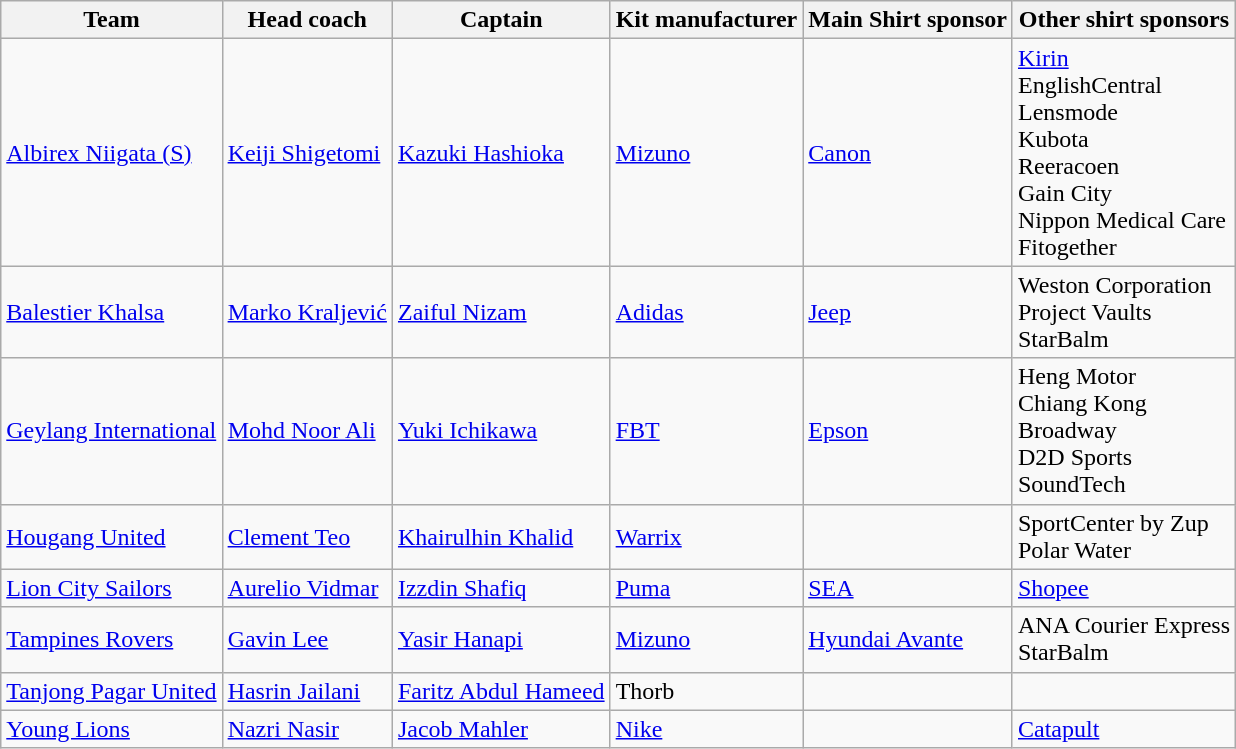<table class="wikitable sortable" style="text-align: left;">
<tr>
<th>Team</th>
<th>Head coach</th>
<th>Captain</th>
<th>Kit manufacturer</th>
<th>Main Shirt sponsor</th>
<th>Other shirt sponsors</th>
</tr>
<tr>
<td><a href='#'>Albirex Niigata (S)</a></td>
<td> <a href='#'>Keiji Shigetomi</a></td>
<td> <a href='#'>Kazuki Hashioka</a></td>
<td><a href='#'>Mizuno</a></td>
<td><a href='#'>Canon</a></td>
<td><a href='#'>Kirin</a> <br> EnglishCentral  <br> Lensmode <br> Kubota <br> Reeracoen <br> Gain City <br> Nippon Medical Care <br> Fitogether</td>
</tr>
<tr>
<td><a href='#'>Balestier Khalsa</a></td>
<td> <a href='#'>Marko Kraljević</a></td>
<td> <a href='#'>Zaiful Nizam</a></td>
<td><a href='#'>Adidas</a></td>
<td><a href='#'>Jeep</a></td>
<td>Weston Corporation <br> Project Vaults <br> StarBalm</td>
</tr>
<tr>
<td><a href='#'>Geylang International</a></td>
<td> <a href='#'>Mohd Noor Ali</a></td>
<td> <a href='#'>Yuki Ichikawa</a></td>
<td><a href='#'>FBT</a></td>
<td><a href='#'>Epson</a></td>
<td>Heng Motor <br> Chiang Kong <br> Broadway <br> D2D Sports <br> SoundTech</td>
</tr>
<tr>
<td><a href='#'>Hougang United</a></td>
<td> <a href='#'>Clement Teo</a></td>
<td> <a href='#'>Khairulhin Khalid</a></td>
<td><a href='#'>Warrix</a></td>
<td></td>
<td>SportCenter by Zup <br> Polar Water</td>
</tr>
<tr>
<td><a href='#'>Lion City Sailors</a></td>
<td> <a href='#'>Aurelio Vidmar</a></td>
<td> <a href='#'>Izzdin Shafiq</a></td>
<td><a href='#'>Puma</a></td>
<td><a href='#'>SEA</a></td>
<td><a href='#'>Shopee</a></td>
</tr>
<tr>
<td><a href='#'>Tampines Rovers</a></td>
<td> <a href='#'>Gavin Lee</a></td>
<td> <a href='#'>Yasir Hanapi</a></td>
<td><a href='#'>Mizuno</a></td>
<td><a href='#'>Hyundai Avante</a></td>
<td>ANA Courier Express <br> StarBalm</td>
</tr>
<tr>
<td><a href='#'>Tanjong Pagar United</a></td>
<td> <a href='#'>Hasrin Jailani</a></td>
<td> <a href='#'>Faritz Abdul Hameed</a></td>
<td>Thorb</td>
<td></td>
<td></td>
</tr>
<tr>
<td><a href='#'>Young Lions</a></td>
<td> <a href='#'>Nazri Nasir</a></td>
<td> <a href='#'>Jacob Mahler</a></td>
<td><a href='#'>Nike</a></td>
<td></td>
<td><a href='#'>Catapult</a></td>
</tr>
</table>
